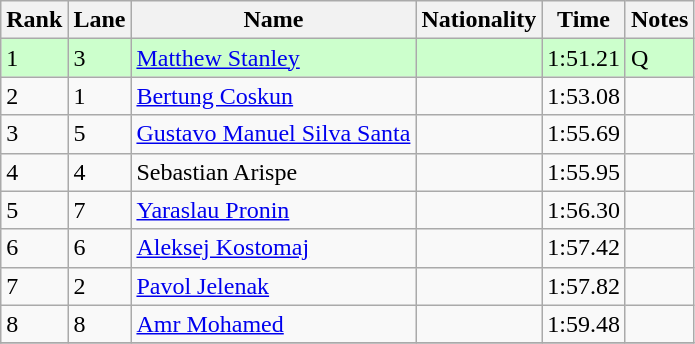<table class="wikitable">
<tr>
<th>Rank</th>
<th>Lane</th>
<th>Name</th>
<th>Nationality</th>
<th>Time</th>
<th>Notes</th>
</tr>
<tr bgcolor=ccffcc>
<td>1</td>
<td>3</td>
<td><a href='#'>Matthew Stanley</a></td>
<td></td>
<td>1:51.21</td>
<td>Q</td>
</tr>
<tr>
<td>2</td>
<td>1</td>
<td><a href='#'>Bertung Coskun</a></td>
<td></td>
<td>1:53.08</td>
<td></td>
</tr>
<tr>
<td>3</td>
<td>5</td>
<td><a href='#'>Gustavo Manuel Silva Santa</a></td>
<td></td>
<td>1:55.69</td>
<td></td>
</tr>
<tr>
<td>4</td>
<td>4</td>
<td>Sebastian Arispe</td>
<td></td>
<td>1:55.95</td>
<td></td>
</tr>
<tr>
<td>5</td>
<td>7</td>
<td><a href='#'>Yaraslau Pronin</a></td>
<td></td>
<td>1:56.30</td>
<td></td>
</tr>
<tr>
<td>6</td>
<td>6</td>
<td><a href='#'>Aleksej Kostomaj</a></td>
<td></td>
<td>1:57.42</td>
<td></td>
</tr>
<tr>
<td>7</td>
<td>2</td>
<td><a href='#'>Pavol Jelenak</a></td>
<td></td>
<td>1:57.82</td>
<td></td>
</tr>
<tr>
<td>8</td>
<td>8</td>
<td><a href='#'>Amr Mohamed</a></td>
<td></td>
<td>1:59.48</td>
<td></td>
</tr>
<tr>
</tr>
</table>
